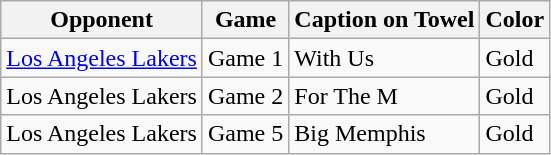<table class="wikitable">
<tr>
<th>Opponent</th>
<th>Game</th>
<th>Caption on Towel</th>
<th>Color</th>
</tr>
<tr>
<td><a href='#'>Los Angeles Lakers</a></td>
<td>Game 1</td>
<td>With Us</td>
<td>Gold</td>
</tr>
<tr>
<td>Los Angeles Lakers</td>
<td>Game 2</td>
<td>For The M</td>
<td>Gold</td>
</tr>
<tr>
<td>Los Angeles Lakers</td>
<td>Game 5</td>
<td>Big Memphis</td>
<td>Gold</td>
</tr>
</table>
